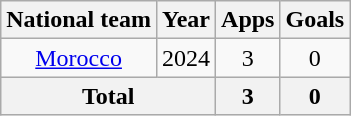<table class="wikitable" style="text-align:center">
<tr>
<th>National team</th>
<th>Year</th>
<th>Apps</th>
<th>Goals</th>
</tr>
<tr>
<td rowspan="1"><a href='#'>Morocco</a></td>
<td>2024</td>
<td>3</td>
<td>0</td>
</tr>
<tr>
<th colspan="2">Total</th>
<th>3</th>
<th>0</th>
</tr>
</table>
